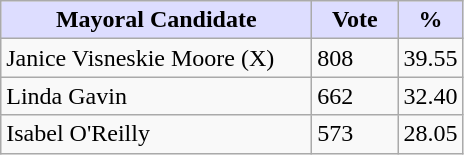<table class="wikitable">
<tr>
<th style="background:#ddf; width:200px;">Mayoral Candidate </th>
<th style="background:#ddf; width:50px;">Vote</th>
<th style="background:#ddf; width:30px;">%</th>
</tr>
<tr>
<td>Janice Visneskie Moore (X)</td>
<td>808</td>
<td>39.55</td>
</tr>
<tr>
<td>Linda Gavin</td>
<td>662</td>
<td>32.40</td>
</tr>
<tr>
<td>Isabel O'Reilly</td>
<td>573</td>
<td>28.05</td>
</tr>
</table>
